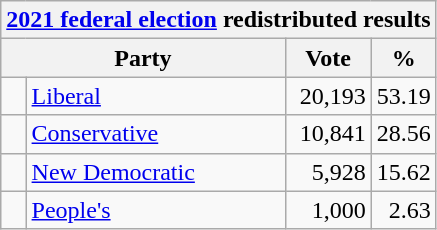<table class="wikitable">
<tr>
<th colspan="4"><a href='#'>2021 federal election</a> redistributed results</th>
</tr>
<tr>
<th bgcolor="#DDDDFF" width="130px" colspan="2">Party</th>
<th bgcolor="#DDDDFF" width="50px">Vote</th>
<th bgcolor="#DDDDFF" width="30px">%</th>
</tr>
<tr>
<td> </td>
<td><a href='#'>Liberal</a></td>
<td align=right>20,193</td>
<td align=right>53.19</td>
</tr>
<tr>
<td> </td>
<td><a href='#'>Conservative</a></td>
<td align=right>10,841</td>
<td align=right>28.56</td>
</tr>
<tr>
<td> </td>
<td><a href='#'>New Democratic</a></td>
<td align=right>5,928</td>
<td align=right>15.62</td>
</tr>
<tr>
<td> </td>
<td><a href='#'>People's</a></td>
<td align=right>1,000</td>
<td align=right>2.63</td>
</tr>
</table>
